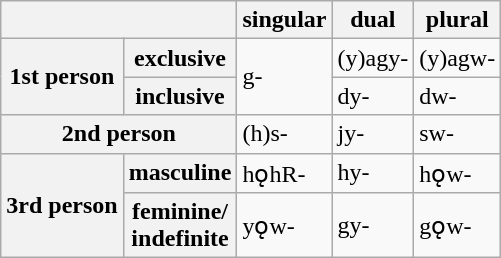<table class="wikitable">
<tr>
<th colspan="2"></th>
<th>singular</th>
<th>dual</th>
<th>plural</th>
</tr>
<tr>
<th rowspan="2">1st person</th>
<th>exclusive</th>
<td rowspan="2">g-</td>
<td>(y)agy-</td>
<td>(y)agw-</td>
</tr>
<tr>
<th>inclusive</th>
<td>dy-</td>
<td>dw-</td>
</tr>
<tr>
<th colspan="2">2nd person</th>
<td>(h)s-</td>
<td>jy-</td>
<td>sw-</td>
</tr>
<tr>
<th rowspan="2">3rd person</th>
<th>masculine</th>
<td>hǫhR-</td>
<td>hy-</td>
<td>hǫw-</td>
</tr>
<tr>
<th>feminine/<br>indefinite</th>
<td>yǫw-</td>
<td>gy-</td>
<td>gǫw-</td>
</tr>
</table>
